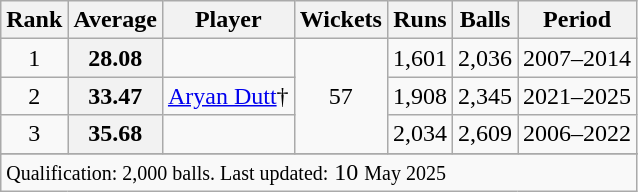<table class="wikitable plainrowheaders sortable">
<tr>
<th scope=col>Rank</th>
<th scope=col>Average</th>
<th scope=col>Player</th>
<th scope=col>Wickets</th>
<th scope=col>Runs</th>
<th scope=col>Balls</th>
<th scope=col>Period</th>
</tr>
<tr>
<td align=center>1</td>
<th scope=row style=text-align:center;>28.08</th>
<td></td>
<td rowspan="3" align="center">57</td>
<td align=center>1,601</td>
<td align=center>2,036</td>
<td>2007–2014</td>
</tr>
<tr>
<td align=center>2</td>
<th scope=row style=text-align:center;>33.47</th>
<td><a href='#'>Aryan Dutt</a>†</td>
<td align="center">1,908</td>
<td align="center">2,345</td>
<td>2021–2025</td>
</tr>
<tr>
<td align=center>3</td>
<th scope=row style=text-align:center;>35.68</th>
<td></td>
<td align="center">2,034</td>
<td align="center">2,609</td>
<td>2006–2022</td>
</tr>
<tr>
</tr>
<tr class=sortbottom>
<td colspan=7><small>Qualification: 2,000 balls. Last updated:</small> 10 <small>May 2025</small></td>
</tr>
</table>
